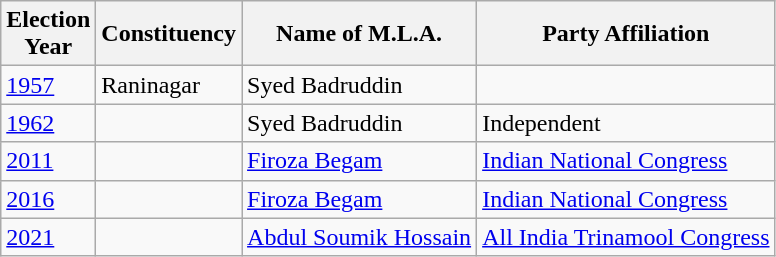<table class="wikitable sortable"ìÍĦĤĠčw>
<tr>
<th>Election<br> Year</th>
<th>Constituency</th>
<th>Name of M.L.A.</th>
<th>Party Affiliation</th>
</tr>
<tr>
<td><a href='#'>1957</a></td>
<td>Raninagar</td>
<td>Syed Badruddin</td>
<td Independent></td>
</tr>
<tr>
<td><a href='#'>1962</a></td>
<td></td>
<td>Syed Badruddin</td>
<td>Independent</td>
</tr>
<tr>
<td><a href='#'>2011</a></td>
<td></td>
<td><a href='#'>Firoza Begam</a></td>
<td><a href='#'>Indian National Congress</a></td>
</tr>
<tr>
<td><a href='#'>2016</a></td>
<td></td>
<td><a href='#'>Firoza Begam</a></td>
<td><a href='#'>Indian National Congress</a></td>
</tr>
<tr>
<td><a href='#'>2021</a></td>
<td></td>
<td><a href='#'>Abdul Soumik Hossain</a></td>
<td><a href='#'>All India Trinamool Congress</a></td>
</tr>
</table>
